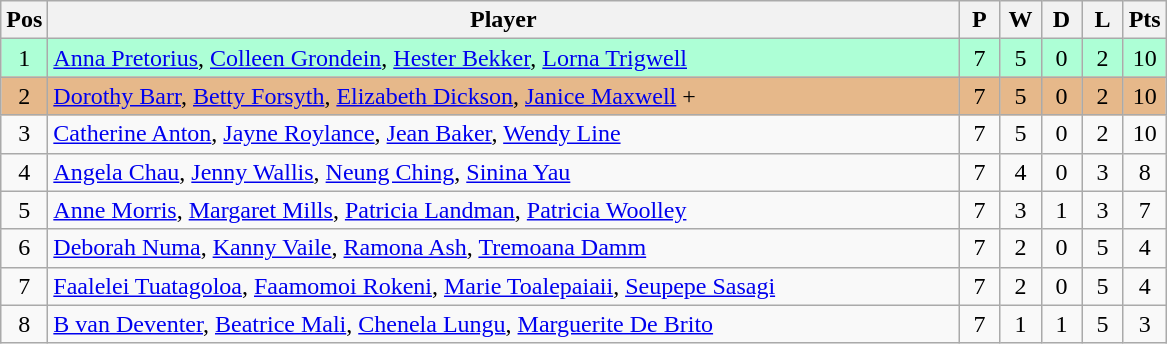<table class="wikitable" style="font-size: 100%">
<tr>
<th width=20>Pos</th>
<th width=600>Player</th>
<th width=20>P</th>
<th width=20>W</th>
<th width=20>D</th>
<th width=20>L</th>
<th width=20>Pts</th>
</tr>
<tr align=center style="background: #ADFFD6;">
<td>1</td>
<td align="left"> <a href='#'>Anna Pretorius</a>, <a href='#'>Colleen Grondein</a>, <a href='#'>Hester Bekker</a>, <a href='#'>Lorna Trigwell</a></td>
<td>7</td>
<td>5</td>
<td>0</td>
<td>2</td>
<td>10</td>
</tr>
<tr align=center style="background: #E6B88A;">
<td>2</td>
<td align="left"> <a href='#'>Dorothy Barr</a>, <a href='#'>Betty Forsyth</a>, <a href='#'>Elizabeth Dickson</a>, <a href='#'>Janice Maxwell</a>  +</td>
<td>7</td>
<td>5</td>
<td>0</td>
<td>2</td>
<td>10</td>
</tr>
<tr align=center>
<td>3</td>
<td align="left"> <a href='#'>Catherine Anton</a>, <a href='#'>Jayne Roylance</a>, <a href='#'>Jean Baker</a>, <a href='#'>Wendy Line</a></td>
<td>7</td>
<td>5</td>
<td>0</td>
<td>2</td>
<td>10</td>
</tr>
<tr align=center>
<td>4</td>
<td align="left"> <a href='#'>Angela Chau</a>, <a href='#'>Jenny Wallis</a>, <a href='#'>Neung Ching</a>, <a href='#'>Sinina Yau</a></td>
<td>7</td>
<td>4</td>
<td>0</td>
<td>3</td>
<td>8</td>
</tr>
<tr align=center>
<td>5</td>
<td align="left"> <a href='#'>Anne Morris</a>, <a href='#'>Margaret Mills</a>, <a href='#'>Patricia Landman</a>, <a href='#'>Patricia Woolley</a></td>
<td>7</td>
<td>3</td>
<td>1</td>
<td>3</td>
<td>7</td>
</tr>
<tr align=center>
<td>6</td>
<td align="left"> <a href='#'>Deborah Numa</a>, <a href='#'>Kanny Vaile</a>, <a href='#'>Ramona Ash</a>, <a href='#'>Tremoana Damm</a></td>
<td>7</td>
<td>2</td>
<td>0</td>
<td>5</td>
<td>4</td>
</tr>
<tr align=center>
<td>7</td>
<td align="left"> <a href='#'>Faalelei Tuatagoloa</a>, <a href='#'>Faamomoi Rokeni</a>, <a href='#'>Marie Toalepaiaii</a>, <a href='#'>Seupepe Sasagi</a></td>
<td>7</td>
<td>2</td>
<td>0</td>
<td>5</td>
<td>4</td>
</tr>
<tr align=center>
<td>8</td>
<td align="left"> <a href='#'>B van Deventer</a>, <a href='#'>Beatrice Mali</a>, <a href='#'>Chenela Lungu</a>, <a href='#'>Marguerite De Brito</a></td>
<td>7</td>
<td>1</td>
<td>1</td>
<td>5</td>
<td>3</td>
</tr>
</table>
